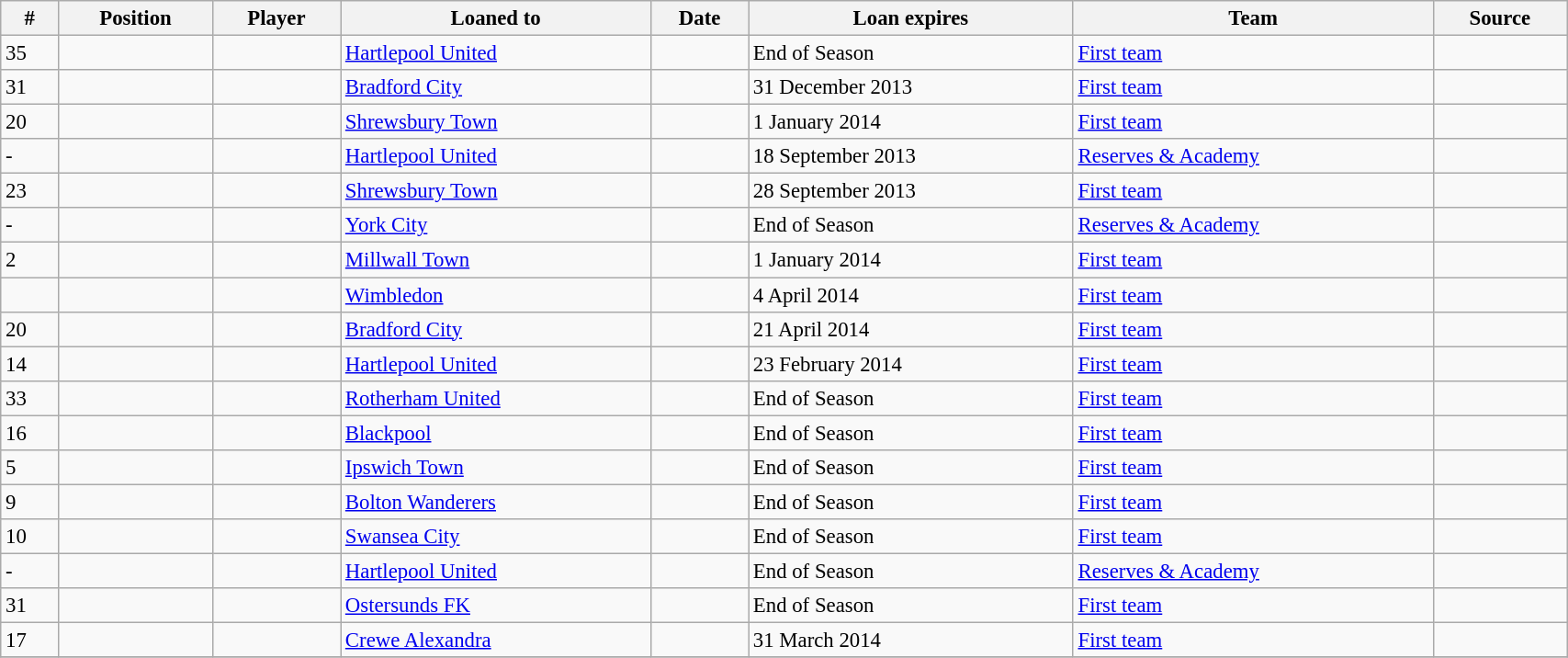<table class="wikitable sortable" style="width:90%; text-align:center; font-size:95%; text-align:left;">
<tr>
<th>#</th>
<th>Position</th>
<th>Player</th>
<th>Loaned to</th>
<th>Date</th>
<th>Loan expires</th>
<th>Team</th>
<th>Source</th>
</tr>
<tr>
<td>35</td>
<td></td>
<td></td>
<td> <a href='#'>Hartlepool United</a></td>
<td></td>
<td>End of Season</td>
<td><a href='#'>First team</a></td>
<td></td>
</tr>
<tr>
<td>31</td>
<td></td>
<td></td>
<td> <a href='#'>Bradford City</a></td>
<td></td>
<td>31 December 2013</td>
<td><a href='#'>First team</a></td>
<td></td>
</tr>
<tr>
<td>20</td>
<td></td>
<td></td>
<td> <a href='#'>Shrewsbury Town</a></td>
<td></td>
<td>1 January 2014</td>
<td><a href='#'>First team</a></td>
<td></td>
</tr>
<tr>
<td>-</td>
<td></td>
<td></td>
<td> <a href='#'>Hartlepool United</a></td>
<td></td>
<td>18 September 2013</td>
<td><a href='#'>Reserves & Academy</a></td>
<td></td>
</tr>
<tr>
<td>23</td>
<td></td>
<td></td>
<td> <a href='#'>Shrewsbury Town</a></td>
<td></td>
<td>28 September 2013</td>
<td><a href='#'>First team</a></td>
<td></td>
</tr>
<tr>
<td>-</td>
<td></td>
<td></td>
<td> <a href='#'>York City</a></td>
<td></td>
<td>End of Season</td>
<td><a href='#'>Reserves & Academy</a></td>
<td></td>
</tr>
<tr>
<td>2</td>
<td></td>
<td></td>
<td> <a href='#'>Millwall Town</a></td>
<td></td>
<td>1 January 2014</td>
<td><a href='#'>First team</a></td>
<td></td>
</tr>
<tr>
<td></td>
<td></td>
<td></td>
<td> <a href='#'>Wimbledon</a></td>
<td></td>
<td>4 April 2014</td>
<td><a href='#'>First team</a></td>
<td></td>
</tr>
<tr>
<td>20</td>
<td></td>
<td></td>
<td> <a href='#'>Bradford City</a></td>
<td></td>
<td>21 April 2014</td>
<td><a href='#'>First team</a></td>
<td></td>
</tr>
<tr>
<td>14</td>
<td></td>
<td></td>
<td> <a href='#'>Hartlepool United</a></td>
<td></td>
<td>23 February 2014</td>
<td><a href='#'>First team</a></td>
<td></td>
</tr>
<tr>
<td>33</td>
<td></td>
<td></td>
<td> <a href='#'>Rotherham United</a></td>
<td></td>
<td>End of Season</td>
<td><a href='#'>First team</a></td>
<td></td>
</tr>
<tr>
<td>16</td>
<td></td>
<td></td>
<td> <a href='#'>Blackpool</a></td>
<td></td>
<td>End of Season</td>
<td><a href='#'>First team</a></td>
<td></td>
</tr>
<tr>
<td>5</td>
<td></td>
<td></td>
<td> <a href='#'>Ipswich Town</a></td>
<td></td>
<td>End of Season</td>
<td><a href='#'>First team</a></td>
<td></td>
</tr>
<tr>
<td>9</td>
<td></td>
<td></td>
<td> <a href='#'>Bolton Wanderers</a></td>
<td></td>
<td>End of Season</td>
<td><a href='#'>First team</a></td>
<td></td>
</tr>
<tr>
<td>10</td>
<td></td>
<td></td>
<td> <a href='#'>Swansea City</a></td>
<td></td>
<td>End of Season</td>
<td><a href='#'>First team</a></td>
<td></td>
</tr>
<tr>
<td>-</td>
<td></td>
<td></td>
<td> <a href='#'>Hartlepool United</a></td>
<td></td>
<td>End of Season</td>
<td><a href='#'>Reserves & Academy</a></td>
<td></td>
</tr>
<tr>
<td>31</td>
<td></td>
<td></td>
<td> <a href='#'>Ostersunds FK</a></td>
<td></td>
<td>End of Season</td>
<td><a href='#'>First team</a></td>
<td></td>
</tr>
<tr>
<td>17</td>
<td></td>
<td></td>
<td> <a href='#'>Crewe Alexandra</a></td>
<td></td>
<td>31 March 2014</td>
<td><a href='#'>First team</a></td>
<td></td>
</tr>
<tr>
</tr>
</table>
